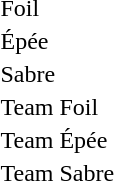<table>
<tr>
<td>Foil</td>
<td></td>
<td></td>
<td><br></td>
</tr>
<tr>
<td>Épée</td>
<td></td>
<td></td>
<td><br></td>
</tr>
<tr>
<td>Sabre</td>
<td></td>
<td></td>
<td><br></td>
</tr>
<tr>
<td>Team Foil</td>
<td></td>
<td></td>
<td></td>
</tr>
<tr>
<td>Team Épée</td>
<td></td>
<td></td>
<td></td>
</tr>
<tr>
<td>Team Sabre</td>
<td></td>
<td></td>
<td></td>
</tr>
</table>
